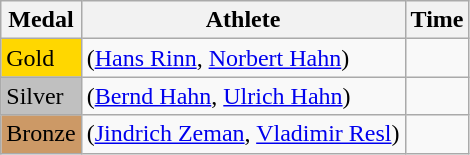<table class="wikitable">
<tr>
<th>Medal</th>
<th>Athlete</th>
<th>Time</th>
</tr>
<tr>
<td bgcolor="gold">Gold</td>
<td> (<a href='#'>Hans Rinn</a>, <a href='#'>Norbert Hahn</a>)</td>
<td></td>
</tr>
<tr>
<td bgcolor="silver">Silver</td>
<td> (<a href='#'>Bernd Hahn</a>, <a href='#'>Ulrich Hahn</a>)</td>
<td></td>
</tr>
<tr>
<td bgcolor="CC9966">Bronze</td>
<td> (<a href='#'>Jindrich Zeman</a>, <a href='#'>Vladimir Resl</a>)</td>
<td></td>
</tr>
</table>
